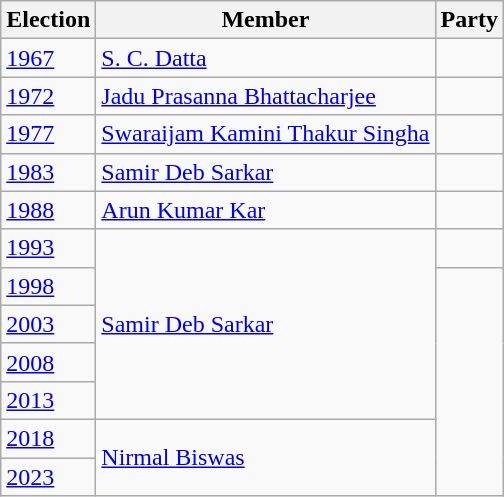<table class="wikitable sortable">
<tr>
<th>Election</th>
<th>Member</th>
<th colspan=2>Party</th>
</tr>
<tr>
<td><a href='#'>1967</a></td>
<td><a href='#'>S. C. Datta</a></td>
<td></td>
</tr>
<tr>
<td><a href='#'>1972</a></td>
<td><a href='#'>Jadu Prasanna Bhattacharjee</a></td>
</tr>
<tr>
<td><a href='#'>1977</a></td>
<td><a href='#'>Swaraijam Kamini Thakur Singha</a></td>
<td></td>
</tr>
<tr>
<td><a href='#'>1983</a></td>
<td><a href='#'>Samir Deb Sarkar</a></td>
</tr>
<tr>
<td><a href='#'>1988</a></td>
<td><a href='#'>Arun Kumar Kar</a></td>
<td></td>
</tr>
<tr>
<td><a href='#'>1993</a></td>
<td rowspan=5><a href='#'>Samir Deb Sarkar</a></td>
<td></td>
</tr>
<tr>
<td><a href='#'>1998</a></td>
</tr>
<tr>
<td><a href='#'>2003</a></td>
</tr>
<tr>
<td><a href='#'>2008</a></td>
</tr>
<tr>
<td><a href='#'>2013</a></td>
</tr>
<tr>
<td><a href='#'>2018</a></td>
<td rowspan=2><a href='#'>Nirmal Biswas</a></td>
</tr>
<tr>
<td><a href='#'>2023</a></td>
</tr>
</table>
